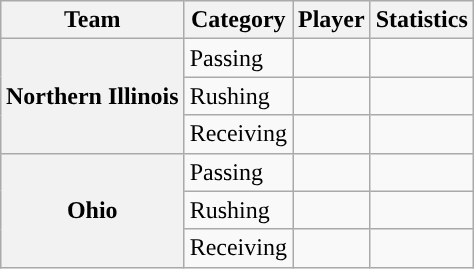<table class="wikitable" style="float:right">
<tr>
<th>Team</th>
<th>Category</th>
<th>Player</th>
<th>Statistics</th>
</tr>
<tr>
<th rowspan=3>Northern Illinois</th>
<td>Passing</td>
<td></td>
<td></td>
</tr>
<tr>
<td>Rushing</td>
<td></td>
<td></td>
</tr>
<tr>
<td>Receiving</td>
<td></td>
<td></td>
</tr>
<tr>
<th rowspan=3>Ohio</th>
<td>Passing</td>
<td></td>
<td></td>
</tr>
<tr>
<td>Rushing</td>
<td></td>
<td></td>
</tr>
<tr>
<td>Receiving</td>
<td></td>
<td></td>
</tr>
</table>
